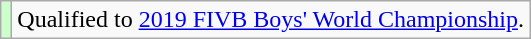<table class="wikitable">
<tr>
<td style="background: #cfc;"></td>
<td>Qualified to <a href='#'>2019 FIVB Boys' World Championship</a>.</td>
</tr>
</table>
